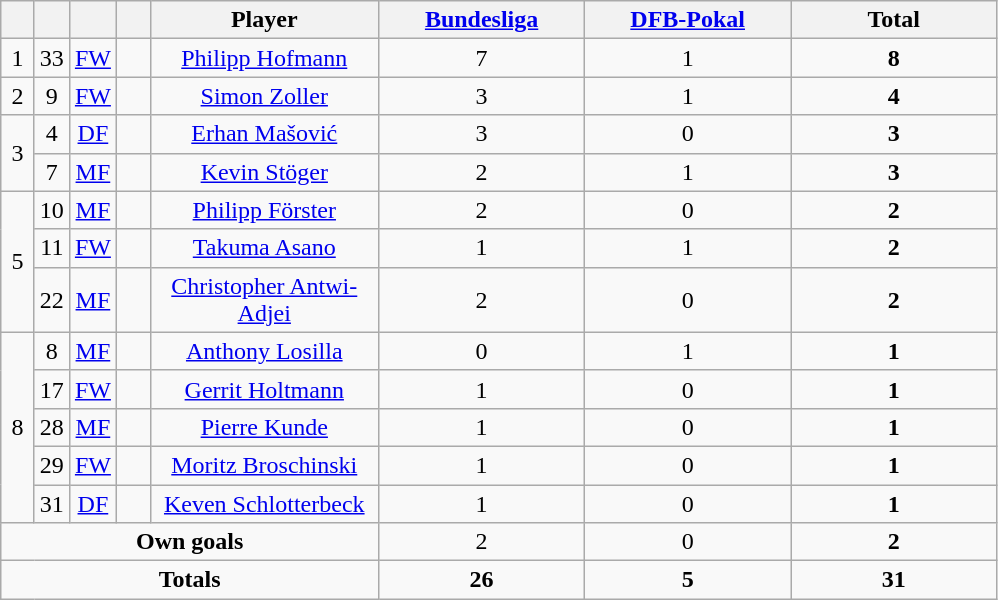<table class="wikitable" style="text-align:center">
<tr>
<th width=15></th>
<th width=15></th>
<th width=15></th>
<th width=15></th>
<th width=145>Player</th>
<th width=130><a href='#'>Bundesliga</a></th>
<th width=130><a href='#'>DFB-Pokal</a></th>
<th width=130>Total</th>
</tr>
<tr>
<td>1</td>
<td align=center>33</td>
<td align=center><a href='#'>FW</a></td>
<td></td>
<td><a href='#'>Philipp Hofmann</a></td>
<td>7</td>
<td>1</td>
<td><strong>8</strong></td>
</tr>
<tr>
<td>2</td>
<td align=center>9</td>
<td align=center><a href='#'>FW</a></td>
<td></td>
<td><a href='#'>Simon Zoller</a></td>
<td>3</td>
<td>1</td>
<td><strong>4</strong></td>
</tr>
<tr>
<td rowspan=2>3</td>
<td align=center>4</td>
<td align=center><a href='#'>DF</a></td>
<td></td>
<td><a href='#'>Erhan Mašović</a></td>
<td>3</td>
<td>0</td>
<td><strong>3</strong></td>
</tr>
<tr>
<td align=center>7</td>
<td align=center><a href='#'>MF</a></td>
<td></td>
<td><a href='#'>Kevin Stöger</a></td>
<td>2</td>
<td>1</td>
<td><strong>3</strong></td>
</tr>
<tr>
<td rowspan=3>5</td>
<td align=center>10</td>
<td align=center><a href='#'>MF</a></td>
<td></td>
<td><a href='#'>Philipp Förster</a></td>
<td>2</td>
<td>0</td>
<td><strong>2</strong></td>
</tr>
<tr>
<td align=center>11</td>
<td align=center><a href='#'>FW</a></td>
<td></td>
<td><a href='#'>Takuma Asano</a></td>
<td>1</td>
<td>1</td>
<td><strong>2</strong></td>
</tr>
<tr>
<td align=center>22</td>
<td align=center><a href='#'>MF</a></td>
<td></td>
<td><a href='#'>Christopher Antwi-Adjei</a></td>
<td>2</td>
<td>0</td>
<td><strong>2</strong></td>
</tr>
<tr>
<td rowspan=5>8</td>
<td align=center>8</td>
<td align=center><a href='#'>MF</a></td>
<td></td>
<td><a href='#'>Anthony Losilla</a></td>
<td>0</td>
<td>1</td>
<td><strong>1</strong></td>
</tr>
<tr>
<td align=center>17</td>
<td align=center><a href='#'>FW</a></td>
<td></td>
<td><a href='#'>Gerrit Holtmann</a></td>
<td>1</td>
<td>0</td>
<td><strong>1</strong></td>
</tr>
<tr>
<td align=center>28</td>
<td align=center><a href='#'>MF</a></td>
<td></td>
<td><a href='#'>Pierre Kunde</a></td>
<td>1</td>
<td>0</td>
<td><strong>1</strong></td>
</tr>
<tr>
<td align=center>29</td>
<td align=center><a href='#'>FW</a></td>
<td></td>
<td><a href='#'>Moritz Broschinski</a></td>
<td>1</td>
<td>0</td>
<td><strong>1</strong></td>
</tr>
<tr>
<td align=center>31</td>
<td align=center><a href='#'>DF</a></td>
<td></td>
<td><a href='#'>Keven Schlotterbeck</a></td>
<td>1</td>
<td>0</td>
<td><strong>1</strong></td>
</tr>
<tr>
<td colspan=5><strong>Own goals</strong></td>
<td>2</td>
<td>0</td>
<td><strong>2</strong></td>
</tr>
<tr>
<td colspan=5><strong>Totals</strong></td>
<td><strong>26</strong></td>
<td><strong>5</strong></td>
<td><strong>31</strong></td>
</tr>
</table>
